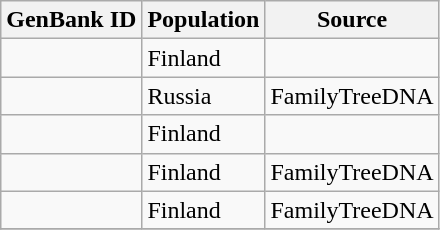<table class="wikitable sortable">
<tr>
<th scope="col">GenBank ID</th>
<th scope="col">Population</th>
<th scope="col">Source</th>
</tr>
<tr>
<td></td>
<td>Finland</td>
<td></td>
</tr>
<tr>
<td></td>
<td>Russia</td>
<td>FamilyTreeDNA</td>
</tr>
<tr>
<td></td>
<td>Finland</td>
<td></td>
</tr>
<tr>
<td></td>
<td>Finland</td>
<td>FamilyTreeDNA</td>
</tr>
<tr>
<td></td>
<td>Finland</td>
<td>FamilyTreeDNA</td>
</tr>
<tr>
</tr>
</table>
